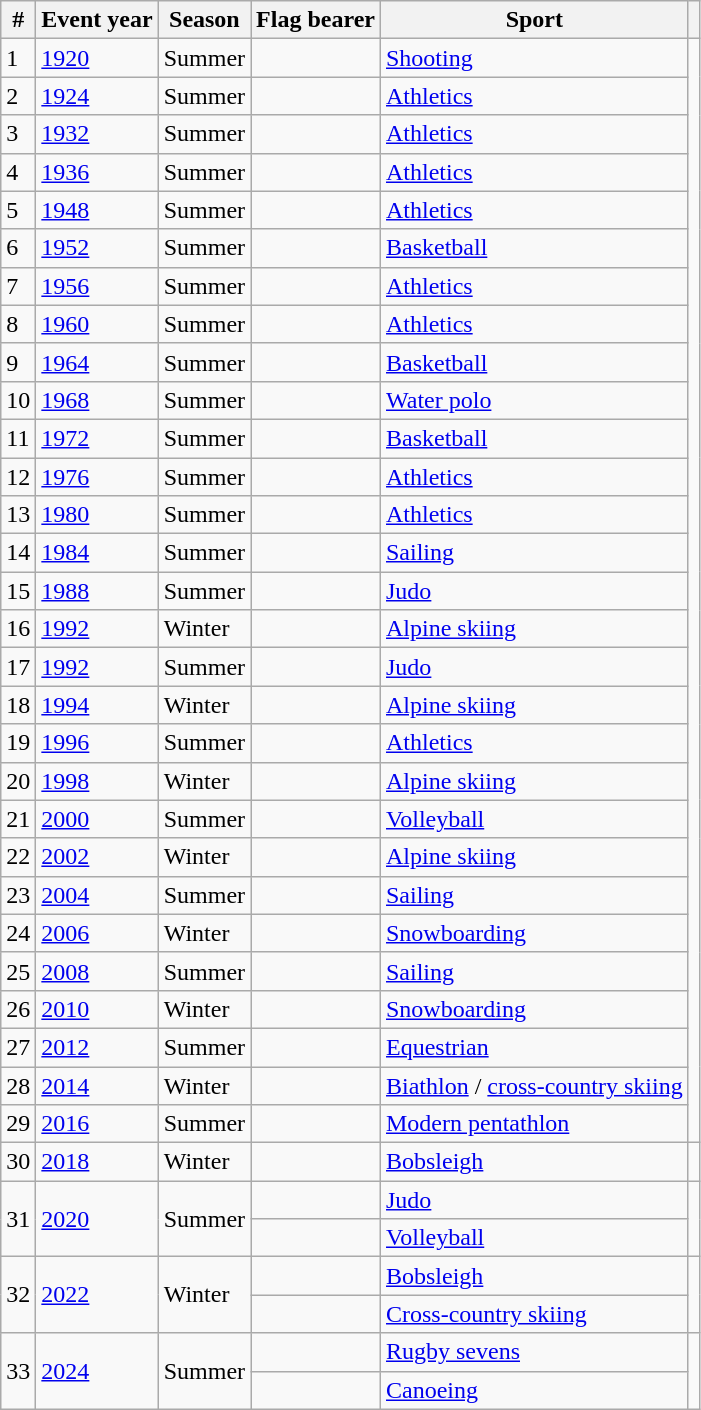<table class="wikitable sortable">
<tr>
<th>#</th>
<th>Event year</th>
<th>Season</th>
<th>Flag bearer</th>
<th>Sport</th>
<th></th>
</tr>
<tr>
<td>1</td>
<td><a href='#'>1920</a></td>
<td>Summer</td>
<td></td>
<td><a href='#'>Shooting</a></td>
<td rowspan=29></td>
</tr>
<tr>
<td>2</td>
<td><a href='#'>1924</a></td>
<td>Summer</td>
<td></td>
<td><a href='#'>Athletics</a></td>
</tr>
<tr>
<td>3</td>
<td><a href='#'>1932</a></td>
<td>Summer</td>
<td></td>
<td><a href='#'>Athletics</a></td>
</tr>
<tr>
<td>4</td>
<td><a href='#'>1936</a></td>
<td>Summer</td>
<td></td>
<td><a href='#'>Athletics</a></td>
</tr>
<tr>
<td>5</td>
<td><a href='#'>1948</a></td>
<td>Summer</td>
<td></td>
<td><a href='#'>Athletics</a></td>
</tr>
<tr>
<td>6</td>
<td><a href='#'>1952</a></td>
<td>Summer</td>
<td></td>
<td><a href='#'>Basketball</a></td>
</tr>
<tr>
<td>7</td>
<td><a href='#'>1956</a></td>
<td>Summer</td>
<td></td>
<td><a href='#'>Athletics</a></td>
</tr>
<tr>
<td>8</td>
<td><a href='#'>1960</a></td>
<td>Summer</td>
<td></td>
<td><a href='#'>Athletics</a></td>
</tr>
<tr>
<td>9</td>
<td><a href='#'>1964</a></td>
<td>Summer</td>
<td></td>
<td><a href='#'>Basketball</a></td>
</tr>
<tr>
<td>10</td>
<td><a href='#'>1968</a></td>
<td>Summer</td>
<td></td>
<td><a href='#'>Water polo</a></td>
</tr>
<tr>
<td>11</td>
<td><a href='#'>1972</a></td>
<td>Summer</td>
<td></td>
<td><a href='#'>Basketball</a></td>
</tr>
<tr>
<td>12</td>
<td><a href='#'>1976</a></td>
<td>Summer</td>
<td></td>
<td><a href='#'>Athletics</a></td>
</tr>
<tr>
<td>13</td>
<td><a href='#'>1980</a></td>
<td>Summer</td>
<td></td>
<td><a href='#'>Athletics</a></td>
</tr>
<tr>
<td>14</td>
<td><a href='#'>1984</a></td>
<td>Summer</td>
<td></td>
<td><a href='#'>Sailing</a></td>
</tr>
<tr>
<td>15</td>
<td><a href='#'>1988</a></td>
<td>Summer</td>
<td></td>
<td><a href='#'>Judo</a></td>
</tr>
<tr>
<td>16</td>
<td><a href='#'>1992</a></td>
<td>Winter</td>
<td></td>
<td><a href='#'>Alpine skiing</a></td>
</tr>
<tr>
<td>17</td>
<td><a href='#'>1992</a></td>
<td>Summer</td>
<td></td>
<td><a href='#'>Judo</a></td>
</tr>
<tr>
<td>18</td>
<td><a href='#'>1994</a></td>
<td>Winter</td>
<td></td>
<td><a href='#'>Alpine skiing</a></td>
</tr>
<tr>
<td>19</td>
<td><a href='#'>1996</a></td>
<td>Summer</td>
<td></td>
<td><a href='#'>Athletics</a></td>
</tr>
<tr>
<td>20</td>
<td><a href='#'>1998</a></td>
<td>Winter</td>
<td></td>
<td><a href='#'>Alpine skiing</a></td>
</tr>
<tr>
<td>21</td>
<td><a href='#'>2000</a></td>
<td>Summer</td>
<td></td>
<td><a href='#'>Volleyball</a></td>
</tr>
<tr>
<td>22</td>
<td><a href='#'>2002</a></td>
<td>Winter</td>
<td></td>
<td><a href='#'>Alpine skiing</a></td>
</tr>
<tr>
<td>23</td>
<td><a href='#'>2004</a></td>
<td>Summer</td>
<td></td>
<td><a href='#'>Sailing</a></td>
</tr>
<tr>
<td>24</td>
<td><a href='#'>2006</a></td>
<td>Winter</td>
<td></td>
<td><a href='#'>Snowboarding</a></td>
</tr>
<tr>
<td>25</td>
<td><a href='#'>2008</a></td>
<td>Summer</td>
<td></td>
<td><a href='#'>Sailing</a></td>
</tr>
<tr>
<td>26</td>
<td><a href='#'>2010</a></td>
<td>Winter</td>
<td></td>
<td><a href='#'>Snowboarding</a></td>
</tr>
<tr>
<td>27</td>
<td><a href='#'>2012</a></td>
<td>Summer</td>
<td></td>
<td><a href='#'>Equestrian</a></td>
</tr>
<tr>
<td>28</td>
<td><a href='#'>2014</a></td>
<td>Winter</td>
<td></td>
<td><a href='#'>Biathlon</a> / <a href='#'>cross-country skiing</a></td>
</tr>
<tr>
<td>29</td>
<td><a href='#'>2016</a></td>
<td>Summer</td>
<td></td>
<td><a href='#'>Modern pentathlon</a></td>
</tr>
<tr>
<td>30</td>
<td><a href='#'>2018</a></td>
<td>Winter</td>
<td></td>
<td><a href='#'>Bobsleigh</a></td>
<td></td>
</tr>
<tr>
<td rowspan=2>31</td>
<td rowspan=2><a href='#'>2020</a></td>
<td rowspan=2>Summer</td>
<td></td>
<td><a href='#'>Judo</a></td>
<td rowspan=2></td>
</tr>
<tr>
<td></td>
<td><a href='#'>Volleyball</a></td>
</tr>
<tr>
<td rowspan=2>32</td>
<td rowspan=2><a href='#'>2022</a></td>
<td rowspan=2>Winter</td>
<td></td>
<td><a href='#'>Bobsleigh</a></td>
<td rowspan=2></td>
</tr>
<tr>
<td></td>
<td><a href='#'>Cross-country skiing</a></td>
</tr>
<tr>
<td rowspan=2>33</td>
<td rowspan=2><a href='#'>2024</a></td>
<td rowspan=2>Summer</td>
<td></td>
<td><a href='#'>Rugby sevens</a></td>
<td rowspan=2></td>
</tr>
<tr>
<td></td>
<td><a href='#'>Canoeing</a></td>
</tr>
</table>
